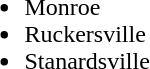<table border="0">
<tr>
<td valign="top"><br><ul><li>Monroe</li><li>Ruckersville</li><li>Stanardsville</li></ul></td>
</tr>
</table>
